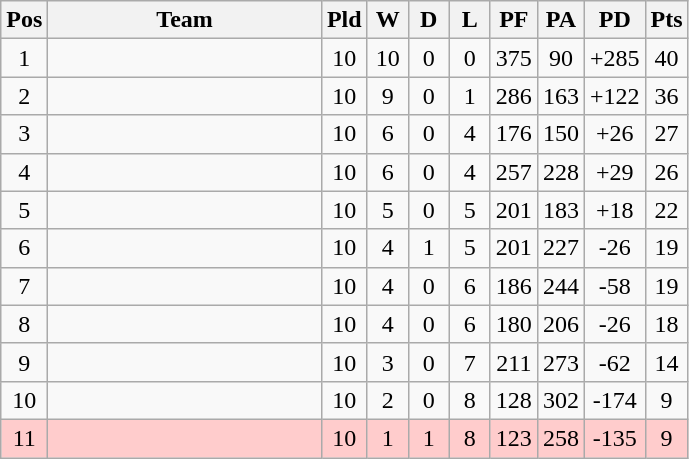<table class="wikitable" style="text-align:center">
<tr>
<th width=20 abbr="Position">Pos</th>
<th width=175>Team</th>
<th width=20 abbr="Played">Pld</th>
<th width=20 abbr="Won">W</th>
<th width=20 abbr="Drawn">D</th>
<th width=20 abbr="Lost">L</th>
<th width=20 abbr="Points for">PF</th>
<th width=20 abbr="Points against">PA</th>
<th width=25 abbr="Points difference">PD</th>
<th width=20 abbr="Points">Pts</th>
</tr>
<tr>
<td>1</td>
<td style="text-align:left"></td>
<td>10</td>
<td>10</td>
<td>0</td>
<td>0</td>
<td>375</td>
<td>90</td>
<td>+285</td>
<td>40</td>
</tr>
<tr>
<td>2</td>
<td style="text-align:left"></td>
<td>10</td>
<td>9</td>
<td>0</td>
<td>1</td>
<td>286</td>
<td>163</td>
<td>+122</td>
<td>36</td>
</tr>
<tr>
<td>3</td>
<td style="text-align:left"></td>
<td>10</td>
<td>6</td>
<td>0</td>
<td>4</td>
<td>176</td>
<td>150</td>
<td>+26</td>
<td>27</td>
</tr>
<tr>
<td>4</td>
<td style="text-align:left"></td>
<td>10</td>
<td>6</td>
<td>0</td>
<td>4</td>
<td>257</td>
<td>228</td>
<td>+29</td>
<td>26</td>
</tr>
<tr>
<td>5</td>
<td style="text-align:left"></td>
<td>10</td>
<td>5</td>
<td>0</td>
<td>5</td>
<td>201</td>
<td>183</td>
<td>+18</td>
<td>22</td>
</tr>
<tr>
<td>6</td>
<td style="text-align:left"></td>
<td>10</td>
<td>4</td>
<td>1</td>
<td>5</td>
<td>201</td>
<td>227</td>
<td>-26</td>
<td>19</td>
</tr>
<tr>
<td>7</td>
<td style="text-align:left"></td>
<td>10</td>
<td>4</td>
<td>0</td>
<td>6</td>
<td>186</td>
<td>244</td>
<td>-58</td>
<td>19</td>
</tr>
<tr>
<td>8</td>
<td style="text-align:left"></td>
<td>10</td>
<td>4</td>
<td>0</td>
<td>6</td>
<td>180</td>
<td>206</td>
<td>-26</td>
<td>18</td>
</tr>
<tr>
<td>9</td>
<td style="text-align:left"></td>
<td>10</td>
<td>3</td>
<td>0</td>
<td>7</td>
<td>211</td>
<td>273</td>
<td>-62</td>
<td>14</td>
</tr>
<tr>
<td>10</td>
<td style="text-align:left"></td>
<td>10</td>
<td>2</td>
<td>0</td>
<td>8</td>
<td>128</td>
<td>302</td>
<td>-174</td>
<td>9</td>
</tr>
<tr style="background:#ffcccc">
<td>11</td>
<td style="text-align:left"></td>
<td>10</td>
<td>1</td>
<td>1</td>
<td>8</td>
<td>123</td>
<td>258</td>
<td>-135</td>
<td>9</td>
</tr>
</table>
